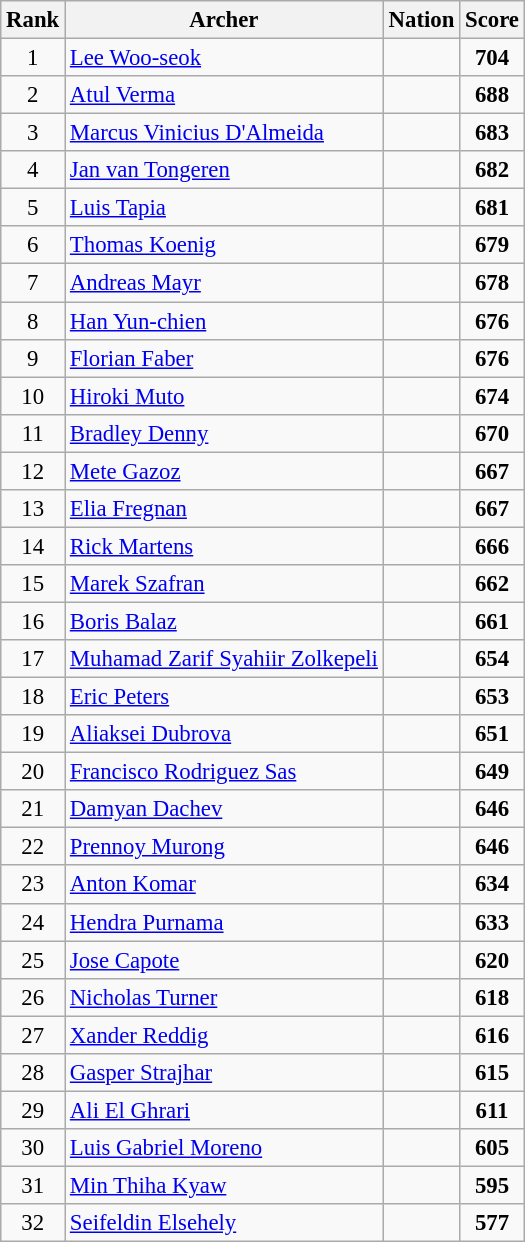<table class="wikitable sortable" style="font-size:95%; text-align:center;">
<tr>
<th>Rank</th>
<th>Archer</th>
<th>Nation</th>
<th>Score</th>
</tr>
<tr>
<td>1</td>
<td align="left"><a href='#'>Lee Woo-seok</a></td>
<td align="left"></td>
<td><strong>704</strong></td>
</tr>
<tr>
<td>2</td>
<td align="left"><a href='#'>Atul Verma</a></td>
<td align="left"></td>
<td><strong>688</strong></td>
</tr>
<tr>
<td>3</td>
<td align="left"><a href='#'>Marcus Vinicius D'Almeida</a></td>
<td align="left"></td>
<td><strong>683</strong></td>
</tr>
<tr>
<td>4</td>
<td align="left"><a href='#'>Jan van Tongeren</a></td>
<td align="left"></td>
<td><strong>682</strong></td>
</tr>
<tr>
<td>5</td>
<td align="left"><a href='#'>Luis Tapia</a></td>
<td align="left"></td>
<td><strong>681</strong></td>
</tr>
<tr>
<td>6</td>
<td align="left"><a href='#'>Thomas Koenig</a></td>
<td align="left"></td>
<td><strong>679</strong></td>
</tr>
<tr>
<td>7</td>
<td align="left"><a href='#'>Andreas Mayr</a></td>
<td align="left"></td>
<td><strong>678</strong></td>
</tr>
<tr>
<td>8</td>
<td align="left"><a href='#'>Han Yun-chien</a></td>
<td align="left"></td>
<td><strong>676</strong></td>
</tr>
<tr>
<td>9</td>
<td align="left"><a href='#'>Florian Faber</a></td>
<td align="left"></td>
<td><strong>676</strong></td>
</tr>
<tr>
<td>10</td>
<td align="left"><a href='#'>Hiroki Muto</a></td>
<td align="left"></td>
<td><strong>674</strong></td>
</tr>
<tr>
<td>11</td>
<td align="left"><a href='#'>Bradley Denny</a></td>
<td align="left"></td>
<td><strong>670</strong></td>
</tr>
<tr>
<td>12</td>
<td align="left"><a href='#'>Mete Gazoz</a></td>
<td align="left"></td>
<td><strong>667</strong></td>
</tr>
<tr>
<td>13</td>
<td align="left"><a href='#'>Elia Fregnan</a></td>
<td align="left"></td>
<td><strong>667</strong></td>
</tr>
<tr>
<td>14</td>
<td align="left"><a href='#'>Rick Martens</a></td>
<td align="left"></td>
<td><strong>666</strong></td>
</tr>
<tr>
<td>15</td>
<td align="left"><a href='#'>Marek Szafran</a></td>
<td align="left"></td>
<td><strong>662</strong></td>
</tr>
<tr>
<td>16</td>
<td align="left"><a href='#'>Boris Balaz</a></td>
<td align="left"></td>
<td><strong>661</strong></td>
</tr>
<tr>
<td>17</td>
<td align="left"><a href='#'>Muhamad Zarif Syahiir Zolkepeli</a></td>
<td align="left"></td>
<td><strong>654</strong></td>
</tr>
<tr>
<td>18</td>
<td align="left"><a href='#'>Eric Peters</a></td>
<td align="left"></td>
<td><strong>653</strong></td>
</tr>
<tr>
<td>19</td>
<td align="left"><a href='#'>Aliaksei Dubrova</a></td>
<td align="left"></td>
<td><strong>651</strong></td>
</tr>
<tr>
<td>20</td>
<td align="left"><a href='#'>Francisco Rodriguez Sas</a></td>
<td align="left"></td>
<td><strong>649</strong></td>
</tr>
<tr>
<td>21</td>
<td align="left"><a href='#'>Damyan Dachev</a></td>
<td align="left"></td>
<td><strong>646</strong></td>
</tr>
<tr>
<td>22</td>
<td align="left"><a href='#'>Prennoy Murong</a></td>
<td align="left"></td>
<td><strong>646</strong></td>
</tr>
<tr>
<td>23</td>
<td align="left"><a href='#'>Anton Komar</a></td>
<td align="left"></td>
<td><strong>634</strong></td>
</tr>
<tr>
<td>24</td>
<td align="left"><a href='#'>Hendra Purnama</a></td>
<td align="left"></td>
<td><strong>633</strong></td>
</tr>
<tr>
<td>25</td>
<td align="left"><a href='#'>Jose Capote</a></td>
<td align="left"></td>
<td><strong>620</strong></td>
</tr>
<tr>
<td>26</td>
<td align="left"><a href='#'>Nicholas Turner</a></td>
<td align="left"></td>
<td><strong>618</strong></td>
</tr>
<tr>
<td>27</td>
<td align="left"><a href='#'>Xander Reddig</a></td>
<td align="left"></td>
<td><strong>616</strong></td>
</tr>
<tr>
<td>28</td>
<td align="left"><a href='#'>Gasper Strajhar</a></td>
<td align="left"></td>
<td><strong> 615</strong></td>
</tr>
<tr>
<td>29</td>
<td align="left"><a href='#'>Ali El Ghrari</a></td>
<td align="left"></td>
<td><strong>611</strong></td>
</tr>
<tr>
<td>30</td>
<td align="left"><a href='#'>Luis Gabriel Moreno</a></td>
<td align="left"></td>
<td><strong> 605</strong></td>
</tr>
<tr>
<td>31</td>
<td align="left"><a href='#'>Min Thiha Kyaw</a></td>
<td align="left"></td>
<td><strong>595</strong></td>
</tr>
<tr>
<td>32</td>
<td align="left"><a href='#'>Seifeldin Elsehely</a></td>
<td align="left"></td>
<td><strong> 577</strong></td>
</tr>
</table>
